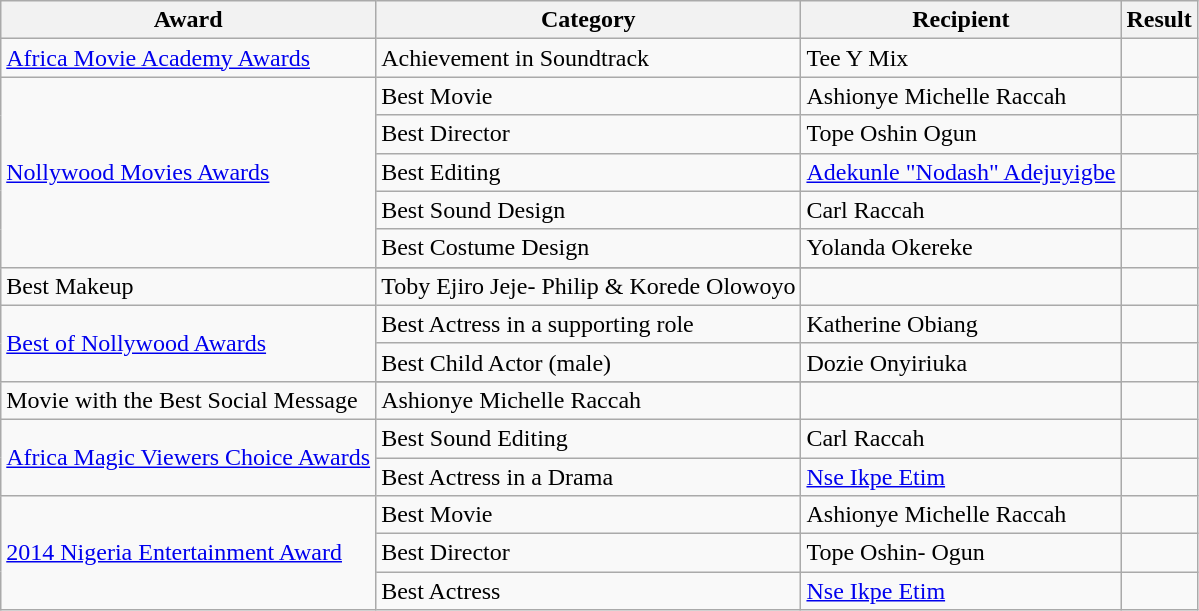<table class="wikitable">
<tr>
<th>Award</th>
<th>Category</th>
<th>Recipient</th>
<th>Result</th>
</tr>
<tr>
<td><a href='#'>Africa Movie Academy Awards</a></td>
<td>Achievement in Soundtrack</td>
<td>Tee Y Mix</td>
<td></td>
</tr>
<tr>
<td rowspan=6><a href='#'>Nollywood Movies Awards</a></td>
<td>Best Movie</td>
<td>Ashionye Michelle Raccah</td>
<td></td>
</tr>
<tr>
<td>Best Director</td>
<td>Tope Oshin Ogun</td>
<td></td>
</tr>
<tr>
<td>Best Editing</td>
<td><a href='#'>Adekunle "Nodash" Adejuyigbe</a></td>
<td></td>
</tr>
<tr>
<td>Best Sound Design</td>
<td>Carl Raccah</td>
<td></td>
</tr>
<tr>
<td>Best Costume Design</td>
<td>Yolanda Okereke</td>
<td></td>
</tr>
<tr>
</tr>
<tr>
<td>Best Makeup</td>
<td>Toby Ejiro Jeje- Philip & Korede Olowoyo</td>
<td></td>
</tr>
<tr>
<td rowspan=3><a href='#'>Best of Nollywood Awards</a></td>
<td>Best Actress in a supporting role</td>
<td>Katherine Obiang</td>
<td></td>
</tr>
<tr>
<td>Best Child Actor (male)</td>
<td>Dozie Onyiriuka</td>
<td></td>
</tr>
<tr>
</tr>
<tr>
<td>Movie with the Best Social Message</td>
<td>Ashionye Michelle Raccah</td>
<td></td>
</tr>
<tr>
<td rowspan=2><a href='#'>Africa Magic Viewers Choice Awards</a></td>
<td>Best Sound Editing</td>
<td>Carl Raccah</td>
<td></td>
</tr>
<tr>
<td>Best Actress in a Drama</td>
<td><a href='#'>Nse Ikpe Etim</a></td>
<td></td>
</tr>
<tr>
<td rowspan=3><a href='#'>2014 Nigeria Entertainment Award</a></td>
<td>Best Movie</td>
<td>Ashionye Michelle Raccah</td>
<td></td>
</tr>
<tr>
<td>Best Director</td>
<td>Tope Oshin- Ogun</td>
<td></td>
</tr>
<tr>
<td>Best Actress</td>
<td><a href='#'>Nse Ikpe Etim</a></td>
<td></td>
</tr>
</table>
